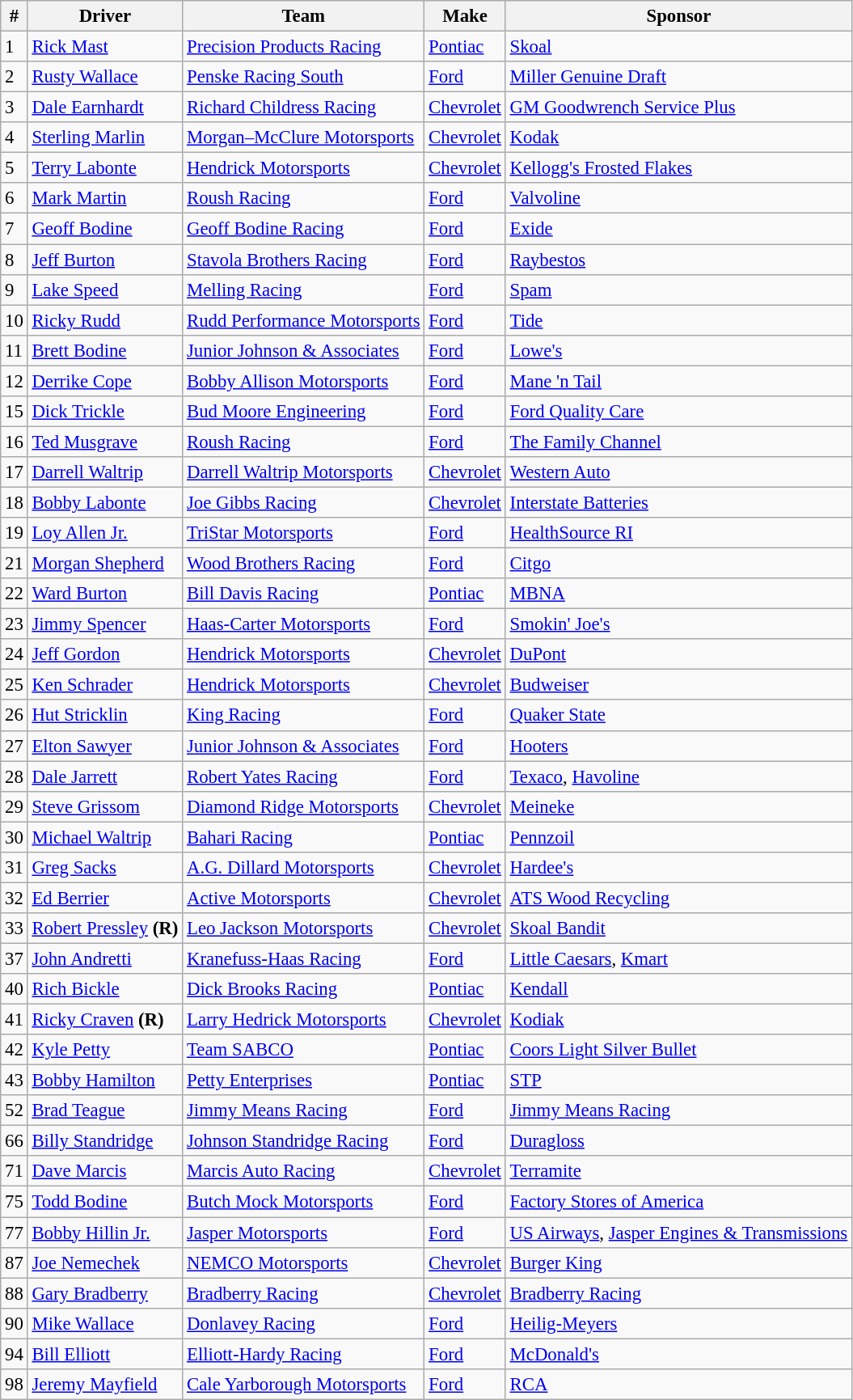<table class="wikitable" style="font-size:95%">
<tr>
<th>#</th>
<th>Driver</th>
<th>Team</th>
<th>Make</th>
<th>Sponsor</th>
</tr>
<tr>
<td>1</td>
<td><a href='#'>Rick Mast</a></td>
<td><a href='#'>Precision Products Racing</a></td>
<td><a href='#'>Pontiac</a></td>
<td><a href='#'>Skoal</a></td>
</tr>
<tr>
<td>2</td>
<td><a href='#'>Rusty Wallace</a></td>
<td><a href='#'>Penske Racing South</a></td>
<td><a href='#'>Ford</a></td>
<td><a href='#'>Miller Genuine Draft</a></td>
</tr>
<tr>
<td>3</td>
<td><a href='#'>Dale Earnhardt</a></td>
<td><a href='#'>Richard Childress Racing</a></td>
<td><a href='#'>Chevrolet</a></td>
<td><a href='#'>GM Goodwrench Service Plus</a></td>
</tr>
<tr>
<td>4</td>
<td><a href='#'>Sterling Marlin</a></td>
<td><a href='#'>Morgan–McClure Motorsports</a></td>
<td><a href='#'>Chevrolet</a></td>
<td><a href='#'>Kodak</a></td>
</tr>
<tr>
<td>5</td>
<td><a href='#'>Terry Labonte</a></td>
<td><a href='#'>Hendrick Motorsports</a></td>
<td><a href='#'>Chevrolet</a></td>
<td><a href='#'>Kellogg's Frosted Flakes</a></td>
</tr>
<tr>
<td>6</td>
<td><a href='#'>Mark Martin</a></td>
<td><a href='#'>Roush Racing</a></td>
<td><a href='#'>Ford</a></td>
<td><a href='#'>Valvoline</a></td>
</tr>
<tr>
<td>7</td>
<td><a href='#'>Geoff Bodine</a></td>
<td><a href='#'>Geoff Bodine Racing</a></td>
<td><a href='#'>Ford</a></td>
<td><a href='#'>Exide</a></td>
</tr>
<tr>
<td>8</td>
<td><a href='#'>Jeff Burton</a></td>
<td><a href='#'>Stavola Brothers Racing</a></td>
<td><a href='#'>Ford</a></td>
<td><a href='#'>Raybestos</a></td>
</tr>
<tr>
<td>9</td>
<td><a href='#'>Lake Speed</a></td>
<td><a href='#'>Melling Racing</a></td>
<td><a href='#'>Ford</a></td>
<td><a href='#'>Spam</a></td>
</tr>
<tr>
<td>10</td>
<td><a href='#'>Ricky Rudd</a></td>
<td><a href='#'>Rudd Performance Motorsports</a></td>
<td><a href='#'>Ford</a></td>
<td><a href='#'>Tide</a></td>
</tr>
<tr>
<td>11</td>
<td><a href='#'>Brett Bodine</a></td>
<td><a href='#'>Junior Johnson & Associates</a></td>
<td><a href='#'>Ford</a></td>
<td><a href='#'>Lowe's</a></td>
</tr>
<tr>
<td>12</td>
<td><a href='#'>Derrike Cope</a></td>
<td><a href='#'>Bobby Allison Motorsports</a></td>
<td><a href='#'>Ford</a></td>
<td><a href='#'>Mane 'n Tail</a></td>
</tr>
<tr>
<td>15</td>
<td><a href='#'>Dick Trickle</a></td>
<td><a href='#'>Bud Moore Engineering</a></td>
<td><a href='#'>Ford</a></td>
<td><a href='#'>Ford Quality Care</a></td>
</tr>
<tr>
<td>16</td>
<td><a href='#'>Ted Musgrave</a></td>
<td><a href='#'>Roush Racing</a></td>
<td><a href='#'>Ford</a></td>
<td><a href='#'>The Family Channel</a></td>
</tr>
<tr>
<td>17</td>
<td><a href='#'>Darrell Waltrip</a></td>
<td><a href='#'>Darrell Waltrip Motorsports</a></td>
<td><a href='#'>Chevrolet</a></td>
<td><a href='#'>Western Auto</a></td>
</tr>
<tr>
<td>18</td>
<td><a href='#'>Bobby Labonte</a></td>
<td><a href='#'>Joe Gibbs Racing</a></td>
<td><a href='#'>Chevrolet</a></td>
<td><a href='#'>Interstate Batteries</a></td>
</tr>
<tr>
<td>19</td>
<td><a href='#'>Loy Allen Jr.</a></td>
<td><a href='#'>TriStar Motorsports</a></td>
<td><a href='#'>Ford</a></td>
<td><a href='#'>HealthSource RI</a></td>
</tr>
<tr>
<td>21</td>
<td><a href='#'>Morgan Shepherd</a></td>
<td><a href='#'>Wood Brothers Racing</a></td>
<td><a href='#'>Ford</a></td>
<td><a href='#'>Citgo</a></td>
</tr>
<tr>
<td>22</td>
<td><a href='#'>Ward Burton</a></td>
<td><a href='#'>Bill Davis Racing</a></td>
<td><a href='#'>Pontiac</a></td>
<td><a href='#'>MBNA</a></td>
</tr>
<tr>
<td>23</td>
<td><a href='#'>Jimmy Spencer</a></td>
<td><a href='#'>Haas-Carter Motorsports</a></td>
<td><a href='#'>Ford</a></td>
<td><a href='#'>Smokin' Joe's</a></td>
</tr>
<tr>
<td>24</td>
<td><a href='#'>Jeff Gordon</a></td>
<td><a href='#'>Hendrick Motorsports</a></td>
<td><a href='#'>Chevrolet</a></td>
<td><a href='#'>DuPont</a></td>
</tr>
<tr>
<td>25</td>
<td><a href='#'>Ken Schrader</a></td>
<td><a href='#'>Hendrick Motorsports</a></td>
<td><a href='#'>Chevrolet</a></td>
<td><a href='#'>Budweiser</a></td>
</tr>
<tr>
<td>26</td>
<td><a href='#'>Hut Stricklin</a></td>
<td><a href='#'>King Racing</a></td>
<td><a href='#'>Ford</a></td>
<td><a href='#'>Quaker State</a></td>
</tr>
<tr>
<td>27</td>
<td><a href='#'>Elton Sawyer</a></td>
<td><a href='#'>Junior Johnson & Associates</a></td>
<td><a href='#'>Ford</a></td>
<td><a href='#'>Hooters</a></td>
</tr>
<tr>
<td>28</td>
<td><a href='#'>Dale Jarrett</a></td>
<td><a href='#'>Robert Yates Racing</a></td>
<td><a href='#'>Ford</a></td>
<td><a href='#'>Texaco</a>, <a href='#'>Havoline</a></td>
</tr>
<tr>
<td>29</td>
<td><a href='#'>Steve Grissom</a></td>
<td><a href='#'>Diamond Ridge Motorsports</a></td>
<td><a href='#'>Chevrolet</a></td>
<td><a href='#'>Meineke</a></td>
</tr>
<tr>
<td>30</td>
<td><a href='#'>Michael Waltrip</a></td>
<td><a href='#'>Bahari Racing</a></td>
<td><a href='#'>Pontiac</a></td>
<td><a href='#'>Pennzoil</a></td>
</tr>
<tr>
<td>31</td>
<td><a href='#'>Greg Sacks</a></td>
<td><a href='#'>A.G. Dillard Motorsports</a></td>
<td><a href='#'>Chevrolet</a></td>
<td><a href='#'>Hardee's</a></td>
</tr>
<tr>
<td>32</td>
<td><a href='#'>Ed Berrier</a></td>
<td><a href='#'>Active Motorsports</a></td>
<td><a href='#'>Chevrolet</a></td>
<td><a href='#'>ATS Wood Recycling</a></td>
</tr>
<tr>
<td>33</td>
<td><a href='#'>Robert Pressley</a> <strong>(R)</strong></td>
<td><a href='#'>Leo Jackson Motorsports</a></td>
<td><a href='#'>Chevrolet</a></td>
<td><a href='#'>Skoal Bandit</a></td>
</tr>
<tr>
<td>37</td>
<td><a href='#'>John Andretti</a></td>
<td><a href='#'>Kranefuss-Haas Racing</a></td>
<td><a href='#'>Ford</a></td>
<td><a href='#'>Little Caesars</a>, <a href='#'>Kmart</a></td>
</tr>
<tr>
<td>40</td>
<td><a href='#'>Rich Bickle</a></td>
<td><a href='#'>Dick Brooks Racing</a></td>
<td><a href='#'>Pontiac</a></td>
<td><a href='#'>Kendall</a></td>
</tr>
<tr>
<td>41</td>
<td><a href='#'>Ricky Craven</a> <strong>(R)</strong></td>
<td><a href='#'>Larry Hedrick Motorsports</a></td>
<td><a href='#'>Chevrolet</a></td>
<td><a href='#'>Kodiak</a></td>
</tr>
<tr>
<td>42</td>
<td><a href='#'>Kyle Petty</a></td>
<td><a href='#'>Team SABCO</a></td>
<td><a href='#'>Pontiac</a></td>
<td><a href='#'>Coors Light Silver Bullet</a></td>
</tr>
<tr>
<td>43</td>
<td><a href='#'>Bobby Hamilton</a></td>
<td><a href='#'>Petty Enterprises</a></td>
<td><a href='#'>Pontiac</a></td>
<td><a href='#'>STP</a></td>
</tr>
<tr>
<td>52</td>
<td><a href='#'>Brad Teague</a></td>
<td><a href='#'>Jimmy Means Racing</a></td>
<td><a href='#'>Ford</a></td>
<td><a href='#'>Jimmy Means Racing</a></td>
</tr>
<tr>
<td>66</td>
<td><a href='#'>Billy Standridge</a></td>
<td><a href='#'>Johnson Standridge Racing</a></td>
<td><a href='#'>Ford</a></td>
<td><a href='#'>Duragloss</a></td>
</tr>
<tr>
<td>71</td>
<td><a href='#'>Dave Marcis</a></td>
<td><a href='#'>Marcis Auto Racing</a></td>
<td><a href='#'>Chevrolet</a></td>
<td><a href='#'>Terramite</a></td>
</tr>
<tr>
<td>75</td>
<td><a href='#'>Todd Bodine</a></td>
<td><a href='#'>Butch Mock Motorsports</a></td>
<td><a href='#'>Ford</a></td>
<td><a href='#'>Factory Stores of America</a></td>
</tr>
<tr>
<td>77</td>
<td><a href='#'>Bobby Hillin Jr.</a></td>
<td><a href='#'>Jasper Motorsports</a></td>
<td><a href='#'>Ford</a></td>
<td><a href='#'>US Airways</a>, <a href='#'>Jasper Engines & Transmissions</a></td>
</tr>
<tr>
<td>87</td>
<td><a href='#'>Joe Nemechek</a></td>
<td><a href='#'>NEMCO Motorsports</a></td>
<td><a href='#'>Chevrolet</a></td>
<td><a href='#'>Burger King</a></td>
</tr>
<tr>
<td>88</td>
<td><a href='#'>Gary Bradberry</a></td>
<td><a href='#'>Bradberry Racing</a></td>
<td><a href='#'>Chevrolet</a></td>
<td><a href='#'>Bradberry Racing</a></td>
</tr>
<tr>
<td>90</td>
<td><a href='#'>Mike Wallace</a></td>
<td><a href='#'>Donlavey Racing</a></td>
<td><a href='#'>Ford</a></td>
<td><a href='#'>Heilig-Meyers</a></td>
</tr>
<tr>
<td>94</td>
<td><a href='#'>Bill Elliott</a></td>
<td><a href='#'>Elliott-Hardy Racing</a></td>
<td><a href='#'>Ford</a></td>
<td><a href='#'>McDonald's</a></td>
</tr>
<tr>
<td>98</td>
<td><a href='#'>Jeremy Mayfield</a></td>
<td><a href='#'>Cale Yarborough Motorsports</a></td>
<td><a href='#'>Ford</a></td>
<td><a href='#'>RCA</a></td>
</tr>
</table>
